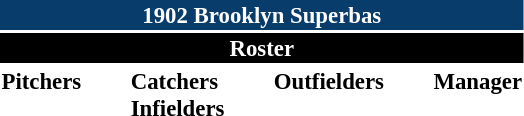<table class="toccolours" style="font-size: 95%;">
<tr>
<th colspan="10" style="background-color: #083c6b; color: white; text-align: center;">1902 Brooklyn Superbas</th>
</tr>
<tr>
<td colspan="10" style="background-color: black; color: white; text-align: center;"><strong>Roster</strong></td>
</tr>
<tr>
<td valign="top"><strong>Pitchers</strong><br>







</td>
<td width="25px"></td>
<td valign="top"><strong>Catchers</strong><br>






<strong>Infielders</strong>




</td>
<td width="25px"></td>
<td valign="top"><strong>Outfielders</strong><br>



</td>
<td width="25px"></td>
<td valign="top"><strong>Manager</strong><br></td>
</tr>
</table>
